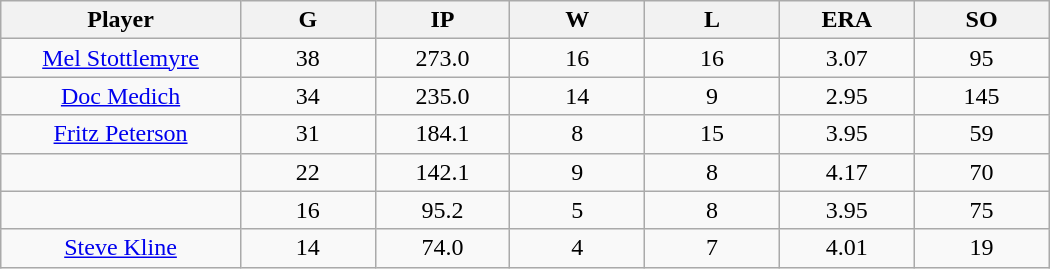<table class="wikitable sortable">
<tr>
<th bgcolor="#DDDDFF" width="16%">Player</th>
<th bgcolor="#DDDDFF" width="9%">G</th>
<th bgcolor="#DDDDFF" width="9%">IP</th>
<th bgcolor="#DDDDFF" width="9%">W</th>
<th bgcolor="#DDDDFF" width="9%">L</th>
<th bgcolor="#DDDDFF" width="9%">ERA</th>
<th bgcolor="#DDDDFF" width="9%">SO</th>
</tr>
<tr align="center">
<td><a href='#'>Mel Stottlemyre</a></td>
<td>38</td>
<td>273.0</td>
<td>16</td>
<td>16</td>
<td>3.07</td>
<td>95</td>
</tr>
<tr align=center>
<td><a href='#'>Doc Medich</a></td>
<td>34</td>
<td>235.0</td>
<td>14</td>
<td>9</td>
<td>2.95</td>
<td>145</td>
</tr>
<tr align=center>
<td><a href='#'>Fritz Peterson</a></td>
<td>31</td>
<td>184.1</td>
<td>8</td>
<td>15</td>
<td>3.95</td>
<td>59</td>
</tr>
<tr align=center>
<td></td>
<td>22</td>
<td>142.1</td>
<td>9</td>
<td>8</td>
<td>4.17</td>
<td>70</td>
</tr>
<tr align="center">
<td></td>
<td>16</td>
<td>95.2</td>
<td>5</td>
<td>8</td>
<td>3.95</td>
<td>75</td>
</tr>
<tr align="center">
<td><a href='#'>Steve Kline</a></td>
<td>14</td>
<td>74.0</td>
<td>4</td>
<td>7</td>
<td>4.01</td>
<td>19</td>
</tr>
</table>
